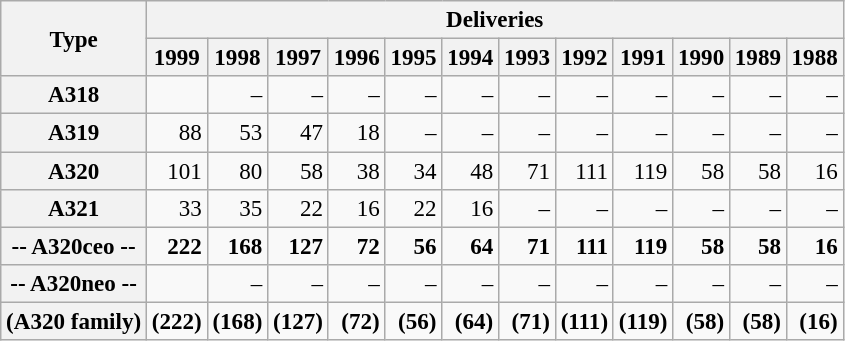<table class="wikitable" style="text-align:right; font-size:96%;">
<tr>
<th rowspan=2>Type</th>
<th colspan="21">Deliveries</th>
</tr>
<tr>
<th>1999</th>
<th>1998</th>
<th>1997</th>
<th>1996</th>
<th>1995</th>
<th>1994</th>
<th>1993</th>
<th>1992</th>
<th>1991</th>
<th>1990</th>
<th>1989</th>
<th>1988</th>
</tr>
<tr>
<th>A318</th>
<td></td>
<td>–</td>
<td>–</td>
<td>–</td>
<td>–</td>
<td>–</td>
<td>–</td>
<td>–</td>
<td>–</td>
<td>–</td>
<td>–</td>
<td>–</td>
</tr>
<tr>
<th>A319</th>
<td>88</td>
<td>53</td>
<td>47</td>
<td>18</td>
<td>–</td>
<td>–</td>
<td>–</td>
<td>–</td>
<td>–</td>
<td>–</td>
<td>–</td>
<td>–</td>
</tr>
<tr>
<th>A320</th>
<td>101</td>
<td>80</td>
<td>58</td>
<td>38</td>
<td>34</td>
<td>48</td>
<td>71</td>
<td>111</td>
<td>119</td>
<td>58</td>
<td>58</td>
<td>16</td>
</tr>
<tr>
<th>A321</th>
<td>33</td>
<td>35</td>
<td>22</td>
<td>16</td>
<td>22</td>
<td>16</td>
<td>–</td>
<td>–</td>
<td>–</td>
<td>–</td>
<td>–</td>
<td>–</td>
</tr>
<tr>
<th>-- A320ceo --</th>
<td><strong>222</strong></td>
<td><strong>168</strong></td>
<td><strong>127</strong></td>
<td><strong>72</strong></td>
<td><strong>56</strong></td>
<td><strong>64</strong></td>
<td><strong>71</strong></td>
<td><strong>111</strong></td>
<td><strong>119</strong></td>
<td><strong>58</strong></td>
<td><strong>58</strong></td>
<td><strong>16</strong></td>
</tr>
<tr>
<th>-- A320neo --</th>
<td></td>
<td>–</td>
<td>–</td>
<td>–</td>
<td>–</td>
<td>–</td>
<td>–</td>
<td>–</td>
<td>–</td>
<td>–</td>
<td>–</td>
<td>–</td>
</tr>
<tr>
<th>(A320 family)</th>
<td><strong>(222)</strong></td>
<td><strong>(168)</strong></td>
<td><strong>(127)</strong></td>
<td><strong>(72)</strong></td>
<td><strong>(56)</strong></td>
<td><strong>(64)</strong></td>
<td><strong>(71)</strong></td>
<td><strong>(111)</strong></td>
<td><strong>(119)</strong></td>
<td><strong>(58)</strong></td>
<td><strong>(58)</strong></td>
<td><strong>(16)</strong></td>
</tr>
</table>
